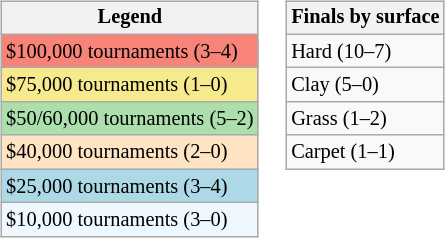<table>
<tr valign=top>
<td><br><table class=wikitable style="font-size:85%">
<tr>
<th>Legend</th>
</tr>
<tr bgcolor=F88379>
<td>$100,000 tournaments (3–4)</td>
</tr>
<tr bgcolor=f7e98e>
<td>$75,000 tournaments (1–0)</td>
</tr>
<tr bgcolor=addfad>
<td>$50/60,000 tournaments (5–2)</td>
</tr>
<tr bgcolor=ffe4c4>
<td>$40,000 tournaments (2–0)</td>
</tr>
<tr bgcolor=lightblue>
<td>$25,000 tournaments (3–4)</td>
</tr>
<tr bgcolor=f0f8ff>
<td>$10,000 tournaments (3–0)</td>
</tr>
</table>
</td>
<td><br><table class="wikitable" style="font-size:85%">
<tr>
<th>Finals by surface</th>
</tr>
<tr>
<td>Hard (10–7)</td>
</tr>
<tr>
<td>Clay (5–0)</td>
</tr>
<tr>
<td>Grass (1–2)</td>
</tr>
<tr>
<td>Carpet (1–1)</td>
</tr>
</table>
</td>
</tr>
</table>
